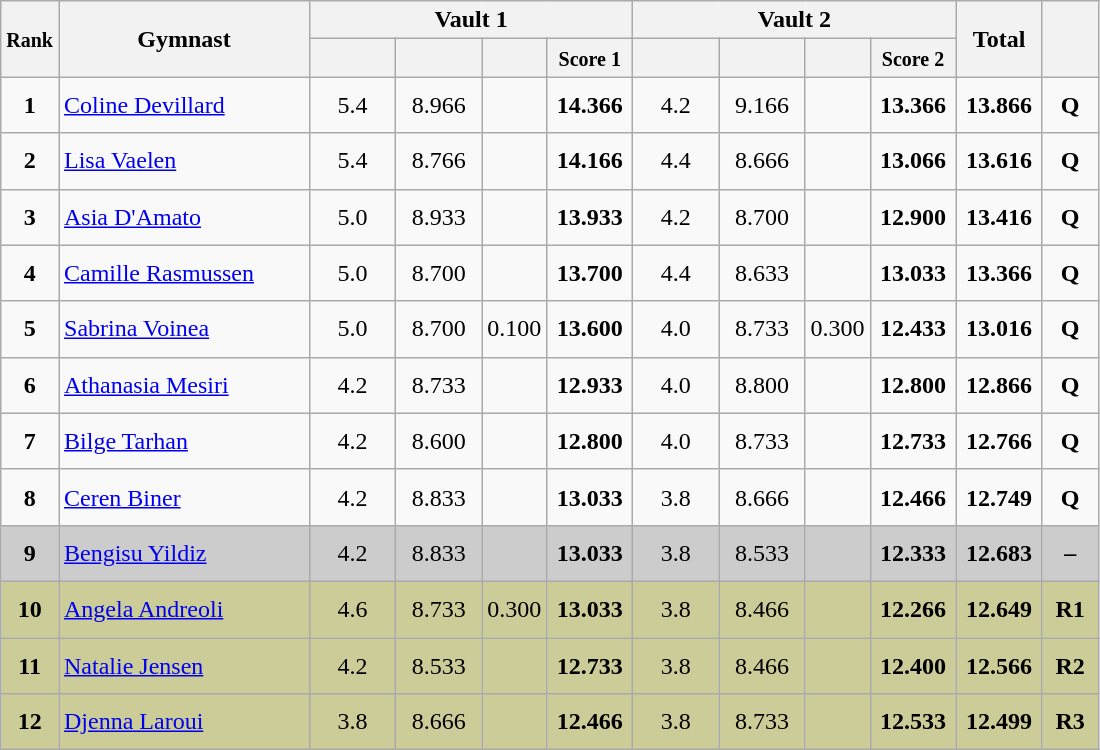<table style="text-align:center;" class="wikitable sortable">
<tr>
<th style="width:15px;" rowspan="2"><small>Rank</small></th>
<th style="width:160px;" rowspan="2">Gymnast</th>
<th colspan="4">Vault 1</th>
<th colspan="4">Vault 2</th>
<th style="width:50px;" rowspan="2">Total</th>
<th style="width:30px;" rowspan="2"><small></small></th>
</tr>
<tr>
<th style="width:50px;"><small></small></th>
<th style="width:50px;"><small></small></th>
<th style="width:20px;"><small></small></th>
<th style="width:50px;"><small>Score 1</small></th>
<th style="width:50px;"><small></small></th>
<th style="width:50px;"><small></small></th>
<th style="width:20px;"><small></small></th>
<th style="width:50px;"><small>Score 2</small></th>
</tr>
<tr>
<td scope="row" style="text-align:center"><strong>1</strong></td>
<td style="height:30px; text-align:left;"> <a href='#'>Coline Devillard</a></td>
<td>5.4</td>
<td>8.966</td>
<td></td>
<td><strong>14.366</strong></td>
<td>4.2</td>
<td>9.166</td>
<td></td>
<td><strong>13.366</strong></td>
<td><strong>13.866</strong></td>
<td><strong>Q</strong></td>
</tr>
<tr>
<td scope="row" style="text-align:center"><strong>2</strong></td>
<td style="height:30px; text-align:left;"> <a href='#'>Lisa Vaelen</a></td>
<td>5.4</td>
<td>8.766</td>
<td></td>
<td><strong>14.166</strong></td>
<td>4.4</td>
<td>8.666</td>
<td></td>
<td><strong>13.066</strong></td>
<td><strong>13.616</strong></td>
<td><strong>Q</strong></td>
</tr>
<tr>
<td scope="row" style="text-align:center"><strong>3</strong></td>
<td style="height:30px; text-align:left;"> <a href='#'>Asia D'Amato</a></td>
<td>5.0</td>
<td>8.933</td>
<td></td>
<td><strong>13.933</strong></td>
<td>4.2</td>
<td>8.700</td>
<td></td>
<td><strong>12.900</strong></td>
<td><strong>13.416</strong></td>
<td><strong>Q</strong></td>
</tr>
<tr>
<td scope="row" style="text-align:center"><strong>4</strong></td>
<td style="height:30px; text-align:left;"> <a href='#'>Camille Rasmussen</a></td>
<td>5.0</td>
<td>8.700</td>
<td></td>
<td><strong>13.700</strong></td>
<td>4.4</td>
<td>8.633</td>
<td></td>
<td><strong>13.033</strong></td>
<td><strong>13.366</strong></td>
<td><strong>Q</strong></td>
</tr>
<tr>
<td scope="row" style="text-align:center"><strong>5</strong></td>
<td style="height:30px; text-align:left;"> <a href='#'>Sabrina Voinea</a></td>
<td>5.0</td>
<td>8.700</td>
<td>0.100</td>
<td><strong>13.600</strong></td>
<td>4.0</td>
<td>8.733</td>
<td>0.300</td>
<td><strong>12.433</strong></td>
<td><strong>13.016</strong></td>
<td><strong>Q</strong></td>
</tr>
<tr>
<td scope="row" style="text-align:center"><strong>6</strong></td>
<td style="height:30px; text-align:left;"> <a href='#'>Athanasia Mesiri</a></td>
<td>4.2</td>
<td>8.733</td>
<td></td>
<td><strong>12.933</strong></td>
<td>4.0</td>
<td>8.800</td>
<td></td>
<td><strong>12.800</strong></td>
<td><strong>12.866</strong></td>
<td><strong>Q</strong></td>
</tr>
<tr>
<td scope="row" style="text-align:center"><strong>7</strong></td>
<td style="height:30px; text-align:left;"> <a href='#'>Bilge Tarhan</a></td>
<td>4.2</td>
<td>8.600</td>
<td></td>
<td><strong>12.800</strong></td>
<td>4.0</td>
<td>8.733</td>
<td></td>
<td><strong>12.733</strong></td>
<td><strong>12.766</strong></td>
<td><strong>Q</strong></td>
</tr>
<tr>
<td scope="row" style="text-align:center"><strong>8</strong></td>
<td style="height:30px; text-align:left;"> <a href='#'>Ceren Biner</a></td>
<td>4.2</td>
<td>8.833</td>
<td></td>
<td><strong>13.033</strong></td>
<td>3.8</td>
<td>8.666</td>
<td></td>
<td><strong>12.466</strong></td>
<td><strong>12.749</strong></td>
<td><strong>Q</strong></td>
</tr>
<tr style="background:#cccccc;">
<td scope="row" style="text-align:center"><strong>9</strong></td>
<td style="height:30px; text-align:left;"> <a href='#'>Bengisu Yildiz</a></td>
<td>4.2</td>
<td>8.833</td>
<td></td>
<td><strong>13.033</strong></td>
<td>3.8</td>
<td>8.533</td>
<td></td>
<td><strong>12.333</strong></td>
<td><strong>12.683</strong></td>
<td><strong>–</strong></td>
</tr>
<tr style="background:#cccc99;">
<td scope="row" style="text-align:center"><strong>10</strong></td>
<td style="height:30px; text-align:left;"> <a href='#'>Angela Andreoli</a></td>
<td>4.6</td>
<td>8.733</td>
<td>0.300</td>
<td><strong>13.033</strong></td>
<td>3.8</td>
<td>8.466</td>
<td></td>
<td><strong>12.266</strong></td>
<td><strong>12.649</strong></td>
<td><strong>R1</strong></td>
</tr>
<tr style="background:#cccc99;">
<td scope="row" style="text-align:center"><strong>11</strong></td>
<td style="height:30px; text-align:left;"> <a href='#'>Natalie Jensen</a></td>
<td>4.2</td>
<td>8.533</td>
<td></td>
<td><strong>12.733</strong></td>
<td>3.8</td>
<td>8.466</td>
<td></td>
<td><strong>12.400</strong></td>
<td><strong>12.566</strong></td>
<td><strong>R2</strong></td>
</tr>
<tr style="background:#cccc99;">
<td scope="row" style="text-align:center"><strong>12</strong></td>
<td style="height:30px; text-align:left;"> <a href='#'>Djenna Laroui</a></td>
<td>3.8</td>
<td>8.666</td>
<td></td>
<td><strong>12.466</strong></td>
<td>3.8</td>
<td>8.733</td>
<td></td>
<td><strong>12.533</strong></td>
<td><strong>12.499</strong></td>
<td><strong>R3</strong></td>
</tr>
</table>
